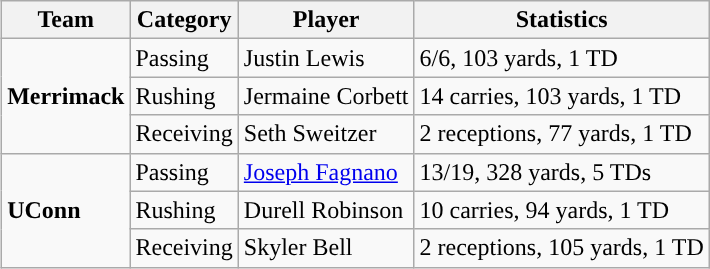<table class="wikitable" style="float: right;">
<tr>
<th>Team</th>
<th>Category</th>
<th>Player</th>
<th>Statistics</th>
</tr>
<tr>
<td rowspan=3><strong>Merrimack</strong></td>
<td>Passing</td>
<td>Justin Lewis</td>
<td>6/6, 103 yards, 1 TD</td>
</tr>
<tr>
<td>Rushing</td>
<td>Jermaine Corbett</td>
<td>14 carries, 103 yards, 1 TD</td>
</tr>
<tr>
<td>Receiving</td>
<td>Seth Sweitzer</td>
<td>2 receptions, 77 yards, 1 TD</td>
</tr>
<tr>
<td rowspan=3><strong>UConn</strong></td>
<td>Passing</td>
<td><a href='#'>Joseph Fagnano</a></td>
<td>13/19, 328 yards, 5 TDs</td>
</tr>
<tr>
<td>Rushing</td>
<td>Durell Robinson</td>
<td>10 carries, 94 yards, 1 TD</td>
</tr>
<tr>
<td>Receiving</td>
<td>Skyler Bell</td>
<td>2 receptions, 105 yards, 1 TD</td>
</tr>
</table>
